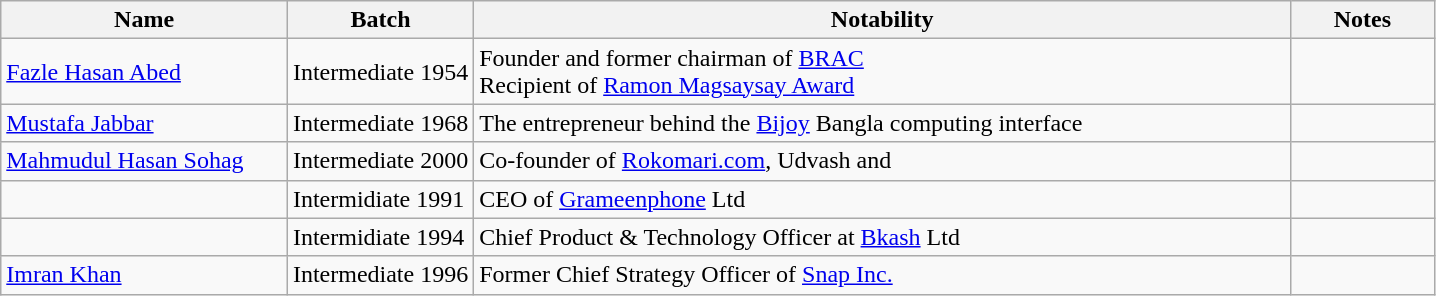<table class="wikitable col2center col4center">
<tr>
<th style="width:20%;">Name</th>
<th style="width:13%;">Batch</th>
<th style="width:57%;">Notability</th>
<th style="width:10%;">Notes</th>
</tr>
<tr>
<td><a href='#'>Fazle Hasan Abed</a></td>
<td>Intermediate 1954</td>
<td>Founder and former chairman of <a href='#'>BRAC</a><br>Recipient of <a href='#'>Ramon Magsaysay Award</a></td>
<td></td>
</tr>
<tr>
<td><a href='#'>Mustafa Jabbar</a></td>
<td>Intermediate 1968</td>
<td>The entrepreneur behind the <a href='#'>Bijoy</a> Bangla computing interface</td>
<td></td>
</tr>
<tr>
<td><a href='#'>Mahmudul Hasan Sohag</a></td>
<td>Intermediate 2000</td>
<td>Co-founder of <a href='#'>Rokomari.com</a>, Udvash and </td>
<td></td>
</tr>
<tr>
<td></td>
<td>Intermidiate 1991</td>
<td>CEO of <a href='#'>Grameenphone</a> Ltd</td>
<td></td>
</tr>
<tr>
<td></td>
<td>Intermidiate 1994</td>
<td>Chief Product & Technology Officer at <a href='#'>Bkash</a> Ltd</td>
<td></td>
</tr>
<tr>
<td><a href='#'>Imran Khan</a></td>
<td>Intermediate 1996</td>
<td>Former Chief Strategy Officer of <a href='#'>Snap Inc.</a></td>
<td></td>
</tr>
</table>
